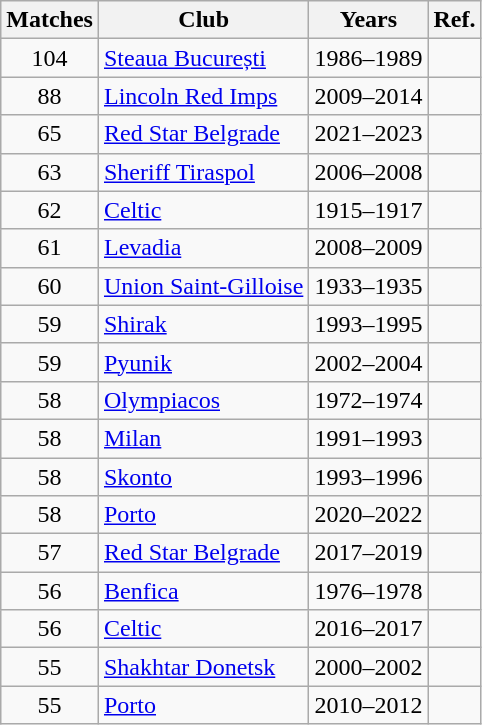<table class="wikitable sortable" style="text-align:left">
<tr>
<th>Matches</th>
<th>Club</th>
<th>Years</th>
<th>Ref.</th>
</tr>
<tr>
<td style="text-align:center;">104</td>
<td> <a href='#'>Steaua București</a></td>
<td>1986–1989</td>
<td></td>
</tr>
<tr>
<td style="text-align:center;">88</td>
<td> <a href='#'>Lincoln Red Imps</a></td>
<td>2009–2014</td>
<td></td>
</tr>
<tr>
<td style="text-align:center;">65</td>
<td> <a href='#'>Red Star Belgrade</a></td>
<td>2021–2023</td>
<td></td>
</tr>
<tr>
<td style="text-align:center;">63</td>
<td> <a href='#'>Sheriff Tiraspol</a></td>
<td>2006–2008</td>
<td></td>
</tr>
<tr>
<td style="text-align:center;">62</td>
<td> <a href='#'>Celtic</a></td>
<td>1915–1917</td>
<td></td>
</tr>
<tr>
<td style="text-align:center;">61</td>
<td> <a href='#'>Levadia</a></td>
<td>2008–2009</td>
<td></td>
</tr>
<tr>
<td style="text-align:center;">60</td>
<td> <a href='#'>Union Saint-Gilloise</a></td>
<td>1933–1935</td>
<td></td>
</tr>
<tr>
<td style="text-align:center;">59</td>
<td> <a href='#'>Shirak</a></td>
<td>1993–1995</td>
<td></td>
</tr>
<tr>
<td style="text-align:center;">59</td>
<td> <a href='#'>Pyunik</a></td>
<td>2002–2004</td>
<td></td>
</tr>
<tr>
<td style="text-align:center;">58</td>
<td> <a href='#'>Olympiacos</a></td>
<td>1972–1974</td>
<td></td>
</tr>
<tr>
<td style="text-align:center;">58</td>
<td> <a href='#'>Milan</a></td>
<td>1991–1993</td>
<td></td>
</tr>
<tr>
<td style="text-align:center;">58</td>
<td> <a href='#'>Skonto</a></td>
<td>1993–1996</td>
<td></td>
</tr>
<tr>
<td style="text-align:center;">58</td>
<td> <a href='#'>Porto</a></td>
<td>2020–2022</td>
<td></td>
</tr>
<tr>
<td style="text-align:center;">57</td>
<td> <a href='#'>Red Star Belgrade</a></td>
<td>2017–2019</td>
<td></td>
</tr>
<tr>
<td style="text-align:center;">56</td>
<td> <a href='#'>Benfica</a></td>
<td>1976–1978</td>
<td></td>
</tr>
<tr>
<td style="text-align:center;">56</td>
<td> <a href='#'>Celtic</a></td>
<td>2016–2017</td>
<td></td>
</tr>
<tr>
<td style="text-align:center;">55</td>
<td> <a href='#'>Shakhtar Donetsk</a></td>
<td>2000–2002</td>
<td></td>
</tr>
<tr>
<td style="text-align:center;">55</td>
<td> <a href='#'>Porto</a></td>
<td>2010–2012</td>
<td></td>
</tr>
</table>
